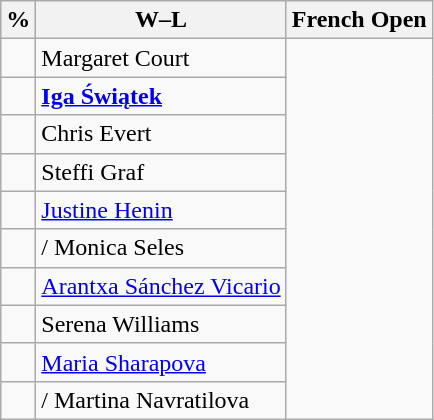<table class="wikitable nowrap" style="display:inline-table;">
<tr>
<th>%</th>
<th>W–L</th>
<th>French Open</th>
</tr>
<tr>
<td></td>
<td> Margaret Court</td>
</tr>
<tr>
<td></td>
<td> <strong><a href='#'>Iga Świątek</a></strong></td>
</tr>
<tr>
<td></td>
<td> Chris Evert</td>
</tr>
<tr>
<td></td>
<td> Steffi Graf</td>
</tr>
<tr>
<td></td>
<td> <a href='#'>Justine Henin</a></td>
</tr>
<tr>
<td></td>
<td>/ Monica Seles</td>
</tr>
<tr>
<td></td>
<td> <a href='#'>Arantxa Sánchez Vicario</a></td>
</tr>
<tr>
<td></td>
<td> Serena Williams</td>
</tr>
<tr>
<td></td>
<td> <a href='#'>Maria Sharapova</a></td>
</tr>
<tr>
<td></td>
<td>/ Martina Navratilova<br></td>
</tr>
</table>
